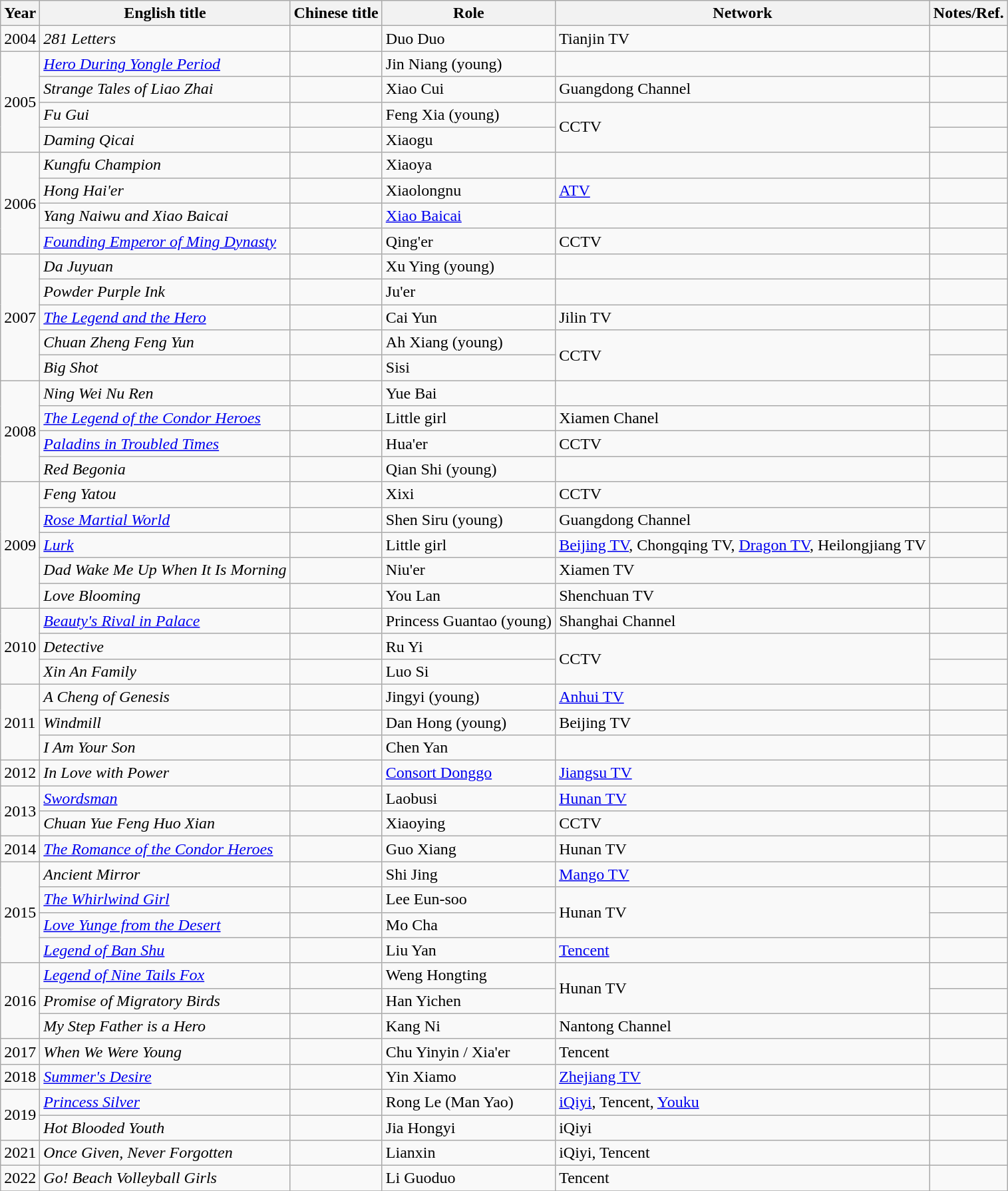<table class="wikitable">
<tr>
<th>Year</th>
<th>English title</th>
<th>Chinese title</th>
<th>Role</th>
<th>Network</th>
<th>Notes/Ref.</th>
</tr>
<tr>
<td>2004</td>
<td><em>281 Letters</em></td>
<td></td>
<td>Duo Duo</td>
<td>Tianjin TV</td>
<td></td>
</tr>
<tr>
<td rowspan=4>2005</td>
<td><em><a href='#'>Hero During Yongle Period</a></em></td>
<td></td>
<td>Jin Niang (young)</td>
<td></td>
<td></td>
</tr>
<tr>
<td><em>Strange Tales of Liao Zhai</em></td>
<td></td>
<td>Xiao Cui</td>
<td>Guangdong Channel</td>
<td></td>
</tr>
<tr>
<td><em>Fu Gui</em></td>
<td></td>
<td>Feng Xia (young)</td>
<td rowspan=2>CCTV</td>
<td></td>
</tr>
<tr>
<td><em>Daming Qicai</em></td>
<td></td>
<td>Xiaogu</td>
<td></td>
</tr>
<tr>
<td rowspan=4>2006</td>
<td><em>Kungfu Champion</em></td>
<td></td>
<td>Xiaoya</td>
<td></td>
<td></td>
</tr>
<tr>
<td><em>Hong Hai'er</em></td>
<td></td>
<td>Xiaolongnu</td>
<td><a href='#'>ATV</a></td>
<td></td>
</tr>
<tr>
<td><em>Yang Naiwu and Xiao Baicai</em></td>
<td></td>
<td><a href='#'>Xiao Baicai</a></td>
<td></td>
<td></td>
</tr>
<tr>
<td><em><a href='#'>Founding Emperor of Ming Dynasty</a></em></td>
<td></td>
<td>Qing'er</td>
<td>CCTV</td>
<td></td>
</tr>
<tr>
<td rowspan=5>2007</td>
<td><em>Da Juyuan</em></td>
<td></td>
<td>Xu Ying (young)</td>
<td></td>
<td></td>
</tr>
<tr>
<td><em>Powder Purple Ink</em></td>
<td></td>
<td>Ju'er</td>
<td></td>
<td></td>
</tr>
<tr>
<td><em><a href='#'>The Legend and the Hero</a></em></td>
<td></td>
<td>Cai Yun</td>
<td>Jilin TV</td>
<td></td>
</tr>
<tr>
<td><em>Chuan Zheng Feng Yun</em></td>
<td></td>
<td>Ah Xiang (young)</td>
<td rowspan=2>CCTV</td>
<td></td>
</tr>
<tr>
<td><em>Big Shot</em></td>
<td></td>
<td>Sisi</td>
<td></td>
</tr>
<tr>
<td rowspan=4>2008</td>
<td><em>Ning Wei Nu Ren</em></td>
<td></td>
<td>Yue Bai</td>
<td></td>
<td></td>
</tr>
<tr>
<td><em><a href='#'>The Legend of the Condor Heroes</a></em></td>
<td></td>
<td>Little girl</td>
<td>Xiamen Chanel</td>
<td></td>
</tr>
<tr>
<td><em><a href='#'>Paladins in Troubled Times</a></em></td>
<td></td>
<td>Hua'er</td>
<td>CCTV</td>
<td></td>
</tr>
<tr>
<td><em>Red Begonia</em></td>
<td></td>
<td>Qian Shi (young)</td>
<td></td>
<td></td>
</tr>
<tr>
<td rowspan=5>2009</td>
<td><em>Feng Yatou</em></td>
<td></td>
<td>Xixi</td>
<td>CCTV</td>
<td></td>
</tr>
<tr>
<td><em><a href='#'>Rose Martial World</a></em></td>
<td></td>
<td>Shen Siru (young)</td>
<td>Guangdong Channel</td>
<td></td>
</tr>
<tr>
<td><em><a href='#'>Lurk</a></em></td>
<td></td>
<td>Little girl</td>
<td><a href='#'>Beijing TV</a>, Chongqing TV, <a href='#'>Dragon TV</a>, Heilongjiang TV</td>
<td></td>
</tr>
<tr>
<td><em>Dad Wake Me Up When It Is Morning</em></td>
<td></td>
<td>Niu'er</td>
<td>Xiamen TV</td>
<td></td>
</tr>
<tr>
<td><em>Love Blooming</em></td>
<td></td>
<td>You Lan</td>
<td>Shenchuan TV</td>
<td></td>
</tr>
<tr>
<td rowspan=3>2010</td>
<td><em><a href='#'>Beauty's Rival in Palace</a></em></td>
<td></td>
<td>Princess Guantao (young)</td>
<td>Shanghai Channel</td>
<td></td>
</tr>
<tr>
<td><em>Detective</em></td>
<td></td>
<td>Ru Yi</td>
<td rowspan=2>CCTV</td>
<td></td>
</tr>
<tr>
<td><em>Xin An Family</em></td>
<td></td>
<td>Luo Si</td>
<td></td>
</tr>
<tr>
<td rowspan=3>2011</td>
<td><em>A Cheng of Genesis</em></td>
<td></td>
<td>Jingyi (young)</td>
<td><a href='#'>Anhui TV</a></td>
<td></td>
</tr>
<tr>
<td><em>Windmill</em></td>
<td></td>
<td>Dan Hong (young)</td>
<td>Beijing TV</td>
<td></td>
</tr>
<tr>
<td><em>I Am Your Son</em></td>
<td></td>
<td>Chen Yan</td>
<td></td>
<td></td>
</tr>
<tr>
<td>2012</td>
<td><em>In Love with Power</em></td>
<td></td>
<td><a href='#'>Consort Donggo</a></td>
<td><a href='#'>Jiangsu TV</a></td>
<td></td>
</tr>
<tr>
<td rowspan=2>2013</td>
<td><em><a href='#'>Swordsman</a></em></td>
<td></td>
<td>Laobusi</td>
<td><a href='#'>Hunan TV</a></td>
<td></td>
</tr>
<tr>
<td><em>Chuan Yue Feng Huo Xian</em></td>
<td></td>
<td>Xiaoying</td>
<td>CCTV</td>
<td></td>
</tr>
<tr>
<td>2014</td>
<td><em><a href='#'>The Romance of the Condor Heroes</a></em></td>
<td></td>
<td>Guo Xiang</td>
<td>Hunan TV</td>
<td></td>
</tr>
<tr>
<td rowspan=4>2015</td>
<td><em>Ancient Mirror</em></td>
<td></td>
<td>Shi Jing</td>
<td><a href='#'>Mango TV</a></td>
<td></td>
</tr>
<tr>
<td><em><a href='#'>The Whirlwind Girl</a></em></td>
<td></td>
<td>Lee Eun-soo</td>
<td rowspan=2>Hunan TV</td>
<td></td>
</tr>
<tr>
<td><em><a href='#'>Love Yunge from the Desert</a></em></td>
<td></td>
<td>Mo Cha</td>
<td></td>
</tr>
<tr>
<td><em><a href='#'>Legend of Ban Shu</a></em></td>
<td></td>
<td>Liu Yan</td>
<td><a href='#'>Tencent</a></td>
<td></td>
</tr>
<tr>
<td rowspan=3>2016</td>
<td><em><a href='#'>Legend of Nine Tails Fox</a></em></td>
<td></td>
<td>Weng Hongting</td>
<td rowspan=2>Hunan TV</td>
<td></td>
</tr>
<tr>
<td><em>Promise of Migratory Birds</em></td>
<td></td>
<td>Han Yichen</td>
<td></td>
</tr>
<tr>
<td><em>My Step Father is a Hero</em></td>
<td></td>
<td>Kang Ni</td>
<td>Nantong Channel</td>
<td></td>
</tr>
<tr>
<td>2017</td>
<td><em>When We Were Young</em></td>
<td></td>
<td>Chu Yinyin / Xia'er</td>
<td>Tencent</td>
<td></td>
</tr>
<tr>
<td>2018</td>
<td><em><a href='#'>Summer's Desire</a></em></td>
<td></td>
<td>Yin Xiamo</td>
<td><a href='#'>Zhejiang TV</a></td>
<td></td>
</tr>
<tr>
<td rowspan=2>2019</td>
<td><em><a href='#'>Princess Silver</a></em></td>
<td></td>
<td>Rong Le (Man Yao)</td>
<td><a href='#'>iQiyi</a>, Tencent, <a href='#'>Youku</a></td>
<td></td>
</tr>
<tr>
<td><em>Hot Blooded Youth</em></td>
<td></td>
<td>Jia Hongyi</td>
<td>iQiyi</td>
<td></td>
</tr>
<tr>
<td>2021</td>
<td><em>Once Given, Never Forgotten</em></td>
<td></td>
<td>Lianxin</td>
<td>iQiyi, Tencent</td>
<td></td>
</tr>
<tr>
<td>2022</td>
<td><em>Go! Beach Volleyball Girls</em></td>
<td></td>
<td>Li Guoduo</td>
<td>Tencent</td>
<td></td>
</tr>
<tr>
</tr>
</table>
